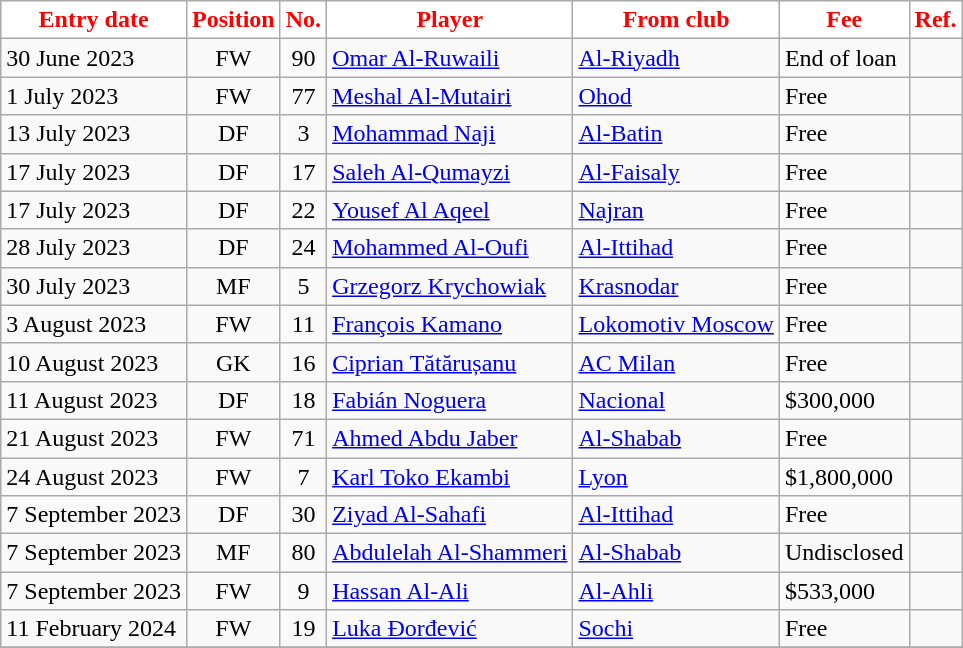<table class="wikitable sortable">
<tr>
<th style="background:white; color:red;"><strong>Entry date</strong></th>
<th style="background:white; color:red;"><strong>Position</strong></th>
<th style="background:white; color:red;"><strong>No.</strong></th>
<th style="background:white; color:red;"><strong>Player</strong></th>
<th style="background:white; color:red;"><strong>From club</strong></th>
<th style="background:white; color:red;"><strong>Fee</strong></th>
<th style="background:white; color:red;"><strong>Ref.</strong></th>
</tr>
<tr>
<td>30 June 2023</td>
<td style="text-align:center;">FW</td>
<td style="text-align:center;">90</td>
<td style="text-align:left;"> <a href='#'>Omar Al-Ruwaili</a></td>
<td style="text-align:left;"> <a href='#'>Al-Riyadh</a></td>
<td>End of loan</td>
<td></td>
</tr>
<tr>
<td>1 July 2023</td>
<td style="text-align:center;">FW</td>
<td style="text-align:center;">77</td>
<td style="text-align:left;"> <a href='#'>Meshal Al-Mutairi</a></td>
<td style="text-align:left;"> <a href='#'>Ohod</a></td>
<td>Free</td>
<td></td>
</tr>
<tr>
<td>13 July 2023</td>
<td style="text-align:center;">DF</td>
<td style="text-align:center;">3</td>
<td style="text-align:left;"> <a href='#'>Mohammad Naji</a></td>
<td style="text-align:left;"> <a href='#'>Al-Batin</a></td>
<td>Free</td>
<td></td>
</tr>
<tr>
<td>17 July 2023</td>
<td style="text-align:center;">DF</td>
<td style="text-align:center;">17</td>
<td style="text-align:left;"> <a href='#'>Saleh Al-Qumayzi</a></td>
<td style="text-align:left;"> <a href='#'>Al-Faisaly</a></td>
<td>Free</td>
<td></td>
</tr>
<tr>
<td>17 July 2023</td>
<td style="text-align:center;">DF</td>
<td style="text-align:center;">22</td>
<td style="text-align:left;"> <a href='#'>Yousef Al Aqeel</a></td>
<td style="text-align:left;"> <a href='#'>Najran</a></td>
<td>Free</td>
<td></td>
</tr>
<tr>
<td>28 July 2023</td>
<td style="text-align:center;">DF</td>
<td style="text-align:center;">24</td>
<td style="text-align:left;"> <a href='#'>Mohammed Al-Oufi</a></td>
<td style="text-align:left;"> <a href='#'>Al-Ittihad</a></td>
<td>Free</td>
<td></td>
</tr>
<tr>
<td>30 July 2023</td>
<td style="text-align:center;">MF</td>
<td style="text-align:center;">5</td>
<td style="text-align:left;"> <a href='#'>Grzegorz Krychowiak</a></td>
<td style="text-align:left;"> <a href='#'>Krasnodar</a></td>
<td>Free</td>
<td></td>
</tr>
<tr>
<td>3 August 2023</td>
<td style="text-align:center;">FW</td>
<td style="text-align:center;">11</td>
<td style="text-align:left;"> <a href='#'>François Kamano</a></td>
<td style="text-align:left;"> <a href='#'>Lokomotiv Moscow</a></td>
<td>Free</td>
<td></td>
</tr>
<tr>
<td>10 August 2023</td>
<td style="text-align:center;">GK</td>
<td style="text-align:center;">16</td>
<td style="text-align:left;"> <a href='#'>Ciprian Tătărușanu</a></td>
<td style="text-align:left;"> <a href='#'>AC Milan</a></td>
<td>Free</td>
<td></td>
</tr>
<tr>
<td>11 August 2023</td>
<td style="text-align:center;">DF</td>
<td style="text-align:center;">18</td>
<td style="text-align:left;"> <a href='#'>Fabián Noguera</a></td>
<td style="text-align:left;"> <a href='#'>Nacional</a></td>
<td>$300,000</td>
<td></td>
</tr>
<tr>
<td>21 August 2023</td>
<td style="text-align:center;">FW</td>
<td style="text-align:center;">71</td>
<td style="text-align:left;"> <a href='#'>Ahmed Abdu Jaber</a></td>
<td style="text-align:left;"> <a href='#'>Al-Shabab</a></td>
<td>Free</td>
<td></td>
</tr>
<tr>
<td>24 August 2023</td>
<td style="text-align:center;">FW</td>
<td style="text-align:center;">7</td>
<td style="text-align:left;"> <a href='#'>Karl Toko Ekambi</a></td>
<td style="text-align:left;"> <a href='#'>Lyon</a></td>
<td>$1,800,000</td>
<td></td>
</tr>
<tr>
<td>7 September 2023</td>
<td style="text-align:center;">DF</td>
<td style="text-align:center;">30</td>
<td style="text-align:left;"> <a href='#'>Ziyad Al-Sahafi</a></td>
<td style="text-align:left;"> <a href='#'>Al-Ittihad</a></td>
<td>Free</td>
<td></td>
</tr>
<tr>
<td>7 September 2023</td>
<td style="text-align:center;">MF</td>
<td style="text-align:center;">80</td>
<td style="text-align:left;"> <a href='#'>Abdulelah Al-Shammeri</a></td>
<td style="text-align:left;"> <a href='#'>Al-Shabab</a></td>
<td>Undisclosed</td>
<td></td>
</tr>
<tr>
<td>7 September 2023</td>
<td style="text-align:center;">FW</td>
<td style="text-align:center;">9</td>
<td style="text-align:left;"> <a href='#'>Hassan Al-Ali</a></td>
<td style="text-align:left;"> <a href='#'>Al-Ahli</a></td>
<td>$533,000</td>
<td></td>
</tr>
<tr>
<td>11 February 2024</td>
<td style="text-align:center;">FW</td>
<td style="text-align:center;">19</td>
<td style="text-align:left;"> <a href='#'>Luka Đorđević</a></td>
<td style="text-align:left;"> <a href='#'>Sochi</a></td>
<td>Free</td>
<td></td>
</tr>
<tr>
</tr>
</table>
